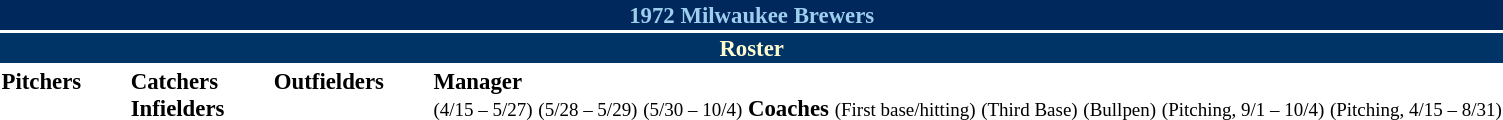<table class="toccolours" style="font-size: 95%;">
<tr>
<th colspan="10" style="background-color: #00285D; color: #9ECEEE; text-align: center;">1972 Milwaukee Brewers</th>
</tr>
<tr>
<td colspan="10" style="background-color: #003366; color: #FFFDD0; text-align: center;"><strong>Roster</strong></td>
</tr>
<tr>
<td valign="top"><strong>Pitchers</strong><br>












</td>
<td width="25px"></td>
<td valign="top"><strong>Catchers</strong><br>




<strong>Infielders</strong>






</td>
<td width="25px"></td>
<td valign="top"><strong>Outfielders</strong><br>







</td>
<td width="25px"></td>
<td valign="top"><strong>Manager</strong><br> <small>(4/15 – 5/27)</small>
 <small>(5/28 – 5/29)</small>
 <small>(5/30 – 10/4)</small>
<strong>Coaches</strong>
 <small>(First base/hitting)</small>
 <small>(Third Base)</small>
 <small>(Bullpen)</small>
 <small>(Pitching, 9/1 – 10/4)</small>
 <small>(Pitching, 4/15 – 8/31)</small></td>
</tr>
<tr>
</tr>
</table>
